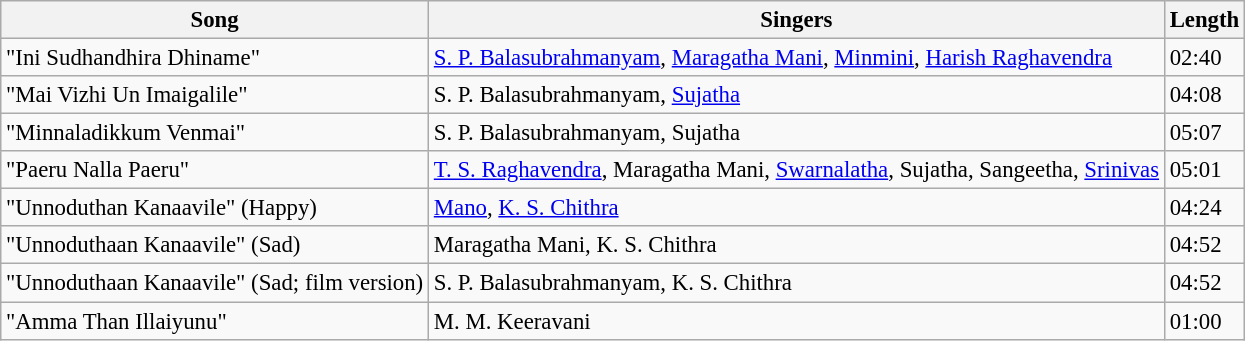<table class="wikitable" style="font-size: 95%;">
<tr>
<th>Song</th>
<th>Singers</th>
<th>Length</th>
</tr>
<tr>
<td>"Ini Sudhandhira Dhiname"</td>
<td><a href='#'>S. P. Balasubrahmanyam</a>, <a href='#'>Maragatha Mani</a>, <a href='#'>Minmini</a>, <a href='#'>Harish Raghavendra</a></td>
<td>02:40</td>
</tr>
<tr>
<td>"Mai Vizhi Un Imaigalile"</td>
<td>S. P. Balasubrahmanyam, <a href='#'>Sujatha</a></td>
<td>04:08</td>
</tr>
<tr>
<td>"Minnaladikkum Venmai"</td>
<td>S. P. Balasubrahmanyam, Sujatha</td>
<td>05:07</td>
</tr>
<tr>
<td>"Paeru Nalla Paeru"</td>
<td><a href='#'>T. S. Raghavendra</a>, Maragatha Mani, <a href='#'>Swarnalatha</a>, Sujatha, Sangeetha, <a href='#'>Srinivas</a></td>
<td>05:01</td>
</tr>
<tr>
<td>"Unnoduthan Kanaavile" (Happy)</td>
<td><a href='#'>Mano</a>, <a href='#'>K. S. Chithra</a></td>
<td>04:24</td>
</tr>
<tr>
<td>"Unnoduthaan Kanaavile" (Sad)</td>
<td>Maragatha Mani, K. S. Chithra</td>
<td>04:52</td>
</tr>
<tr>
<td>"Unnoduthaan Kanaavile" (Sad; film version)</td>
<td>S. P. Balasubrahmanyam, K. S. Chithra</td>
<td>04:52</td>
</tr>
<tr>
<td>"Amma Than Illaiyunu"</td>
<td>M. M. Keeravani</td>
<td>01:00</td>
</tr>
</table>
